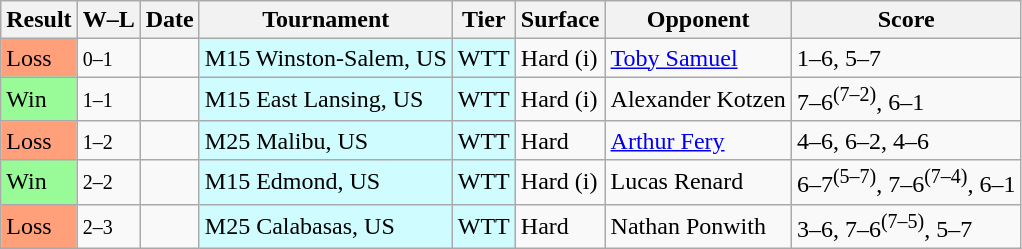<table class="sortable wikitable">
<tr>
<th>Result</th>
<th class="unsortable">W–L</th>
<th>Date</th>
<th>Tournament</th>
<th>Tier</th>
<th>Surface</th>
<th>Opponent</th>
<th class="unsortable">Score</th>
</tr>
<tr>
<td bgcolor=ffa07a>Loss</td>
<td><small>0–1</small></td>
<td></td>
<td style="background:#cffcff;">M15 Winston-Salem, US</td>
<td style="background:#cffcff;">WTT</td>
<td>Hard (i)</td>
<td> <a href='#'>Toby Samuel</a></td>
<td>1–6, 5–7</td>
</tr>
<tr>
<td bgcolor=98fb98>Win</td>
<td><small>1–1</small></td>
<td></td>
<td style="background:#cffcff;">M15 East Lansing, US</td>
<td style="background:#cffcff;">WTT</td>
<td>Hard (i)</td>
<td> Alexander Kotzen</td>
<td>7–6<sup>(7–2)</sup>, 6–1</td>
</tr>
<tr>
<td bgcolor=ffa07a>Loss</td>
<td><small>1–2</small></td>
<td></td>
<td style="background:#cffcff;">M25 Malibu, US</td>
<td style="background:#cffcff;">WTT</td>
<td>Hard</td>
<td> <a href='#'>Arthur Fery</a></td>
<td>4–6, 6–2, 4–6</td>
</tr>
<tr>
<td bgcolor=98fb98>Win</td>
<td><small>2–2</small></td>
<td></td>
<td style="background:#cffcff;">M15 Edmond, US</td>
<td style="background:#cffcff;">WTT</td>
<td>Hard (i)</td>
<td> Lucas Renard</td>
<td>6–7<sup>(5–7)</sup>, 7–6<sup>(7–4)</sup>, 6–1</td>
</tr>
<tr>
<td bgcolor=ffa07a>Loss</td>
<td><small>2–3</small></td>
<td></td>
<td style="background:#cffcff;">M25 Calabasas, US</td>
<td style="background:#cffcff;">WTT</td>
<td>Hard</td>
<td> Nathan Ponwith</td>
<td>3–6, 7–6<sup>(7–5)</sup>, 5–7</td>
</tr>
</table>
